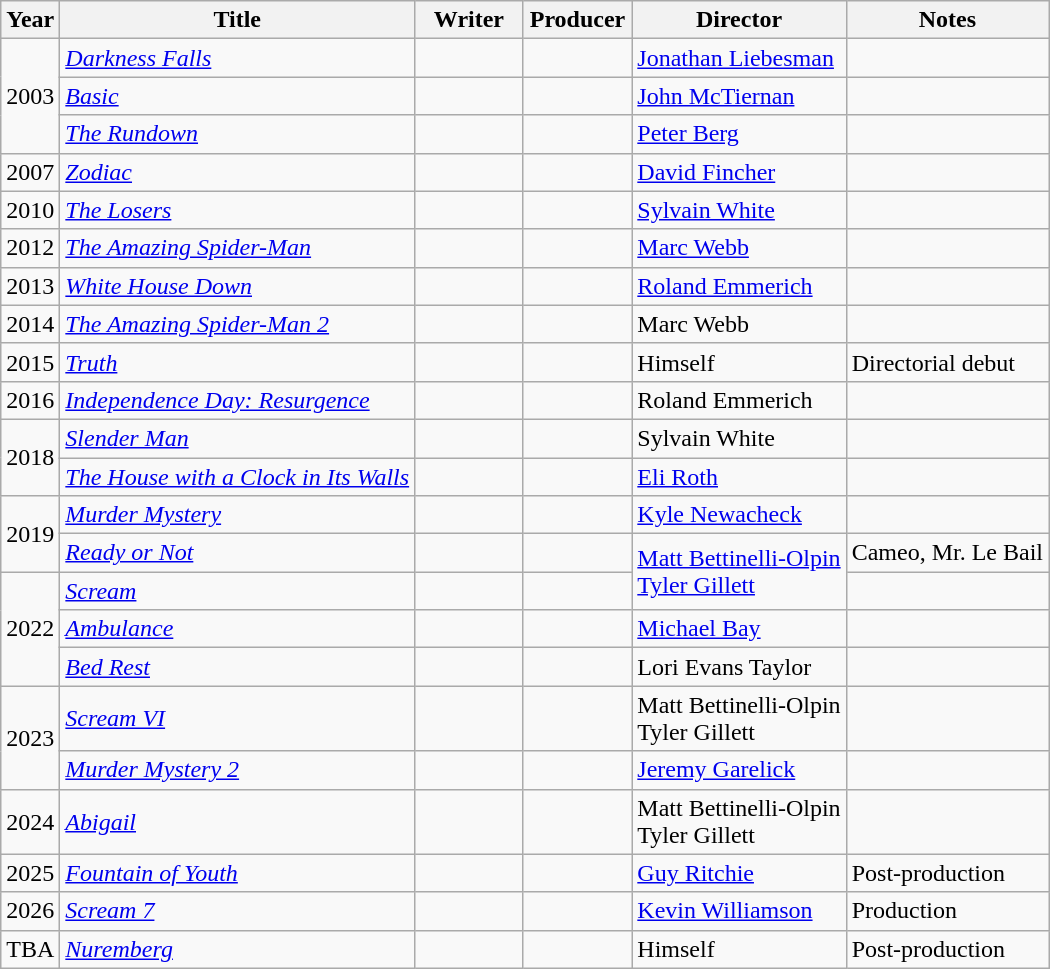<table class="wikitable">
<tr>
<th>Year</th>
<th>Title</th>
<th width=65>Writer</th>
<th width=65>Producer</th>
<th>Director</th>
<th>Notes</th>
</tr>
<tr>
<td rowspan="3">2003</td>
<td><em><a href='#'>Darkness Falls</a></em></td>
<td></td>
<td></td>
<td><a href='#'>Jonathan Liebesman</a></td>
<td></td>
</tr>
<tr>
<td><em><a href='#'>Basic</a></em></td>
<td></td>
<td></td>
<td><a href='#'>John McTiernan</a></td>
<td></td>
</tr>
<tr>
<td><em><a href='#'>The Rundown</a></em></td>
<td></td>
<td></td>
<td><a href='#'>Peter Berg</a></td>
<td></td>
</tr>
<tr>
<td>2007</td>
<td><em><a href='#'>Zodiac</a></em></td>
<td></td>
<td></td>
<td><a href='#'>David Fincher</a></td>
<td></td>
</tr>
<tr>
<td>2010</td>
<td><em><a href='#'>The Losers</a></em></td>
<td></td>
<td></td>
<td><a href='#'>Sylvain White</a></td>
<td></td>
</tr>
<tr>
<td>2012</td>
<td><em><a href='#'>The Amazing Spider-Man</a></em></td>
<td></td>
<td></td>
<td><a href='#'>Marc Webb</a></td>
<td></td>
</tr>
<tr>
<td>2013</td>
<td><em><a href='#'>White House Down</a></em></td>
<td></td>
<td></td>
<td><a href='#'>Roland Emmerich</a></td>
<td></td>
</tr>
<tr>
<td>2014</td>
<td><em><a href='#'>The Amazing Spider-Man 2</a></em></td>
<td></td>
<td></td>
<td>Marc Webb</td>
<td></td>
</tr>
<tr>
<td>2015</td>
<td><em><a href='#'>Truth</a></em></td>
<td></td>
<td></td>
<td>Himself</td>
<td>Directorial debut</td>
</tr>
<tr>
<td>2016</td>
<td><em><a href='#'>Independence Day: Resurgence</a></em></td>
<td></td>
<td></td>
<td>Roland Emmerich</td>
<td></td>
</tr>
<tr>
<td rowspan="2">2018</td>
<td><em><a href='#'>Slender Man</a></em></td>
<td></td>
<td></td>
<td>Sylvain White</td>
<td></td>
</tr>
<tr>
<td><em><a href='#'>The House with a Clock in Its Walls</a></em></td>
<td></td>
<td></td>
<td><a href='#'>Eli Roth</a></td>
<td></td>
</tr>
<tr>
<td rowspan="2">2019</td>
<td><em><a href='#'>Murder Mystery</a></em></td>
<td></td>
<td></td>
<td><a href='#'>Kyle Newacheck</a></td>
<td></td>
</tr>
<tr>
<td><em><a href='#'>Ready or Not</a></em></td>
<td></td>
<td></td>
<td rowspan="2"><a href='#'>Matt Bettinelli-Olpin</a><br><a href='#'>Tyler Gillett</a></td>
<td>Cameo, Mr. Le Bail</td>
</tr>
<tr>
<td rowspan="3">2022</td>
<td><em><a href='#'>Scream</a></em></td>
<td></td>
<td></td>
<td></td>
</tr>
<tr>
<td><em><a href='#'>Ambulance</a></em></td>
<td></td>
<td></td>
<td><a href='#'>Michael Bay</a></td>
<td></td>
</tr>
<tr>
<td><em><a href='#'>Bed Rest</a></em></td>
<td></td>
<td></td>
<td>Lori Evans Taylor</td>
<td></td>
</tr>
<tr>
<td rowspan="2">2023</td>
<td><em><a href='#'>Scream VI</a></em></td>
<td></td>
<td></td>
<td>Matt Bettinelli-Olpin<br>Tyler Gillett</td>
<td></td>
</tr>
<tr>
<td><em><a href='#'>Murder Mystery 2</a></em></td>
<td></td>
<td></td>
<td><a href='#'>Jeremy Garelick</a></td>
<td></td>
</tr>
<tr>
<td>2024</td>
<td><em><a href='#'>Abigail</a></em></td>
<td></td>
<td></td>
<td>Matt Bettinelli-Olpin<br>Tyler Gillett</td>
<td></td>
</tr>
<tr>
<td>2025</td>
<td><em><a href='#'>Fountain of Youth</a></em></td>
<td></td>
<td></td>
<td><a href='#'>Guy Ritchie</a></td>
<td>Post-production</td>
</tr>
<tr>
<td>2026</td>
<td><em><a href='#'>Scream 7</a></em></td>
<td></td>
<td></td>
<td><a href='#'>Kevin Williamson</a></td>
<td>Production</td>
</tr>
<tr>
<td>TBA</td>
<td><em><a href='#'>Nuremberg</a></em></td>
<td></td>
<td></td>
<td>Himself</td>
<td>Post-production</td>
</tr>
</table>
